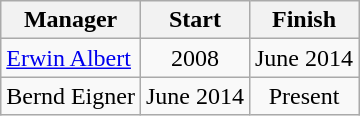<table class="wikitable">
<tr>
<th>Manager</th>
<th>Start</th>
<th>Finish</th>
</tr>
<tr align="center">
<td align="left"><a href='#'>Erwin Albert</a></td>
<td>2008</td>
<td>June 2014</td>
</tr>
<tr align="center">
<td align="left">Bernd Eigner</td>
<td>June 2014</td>
<td>Present</td>
</tr>
</table>
